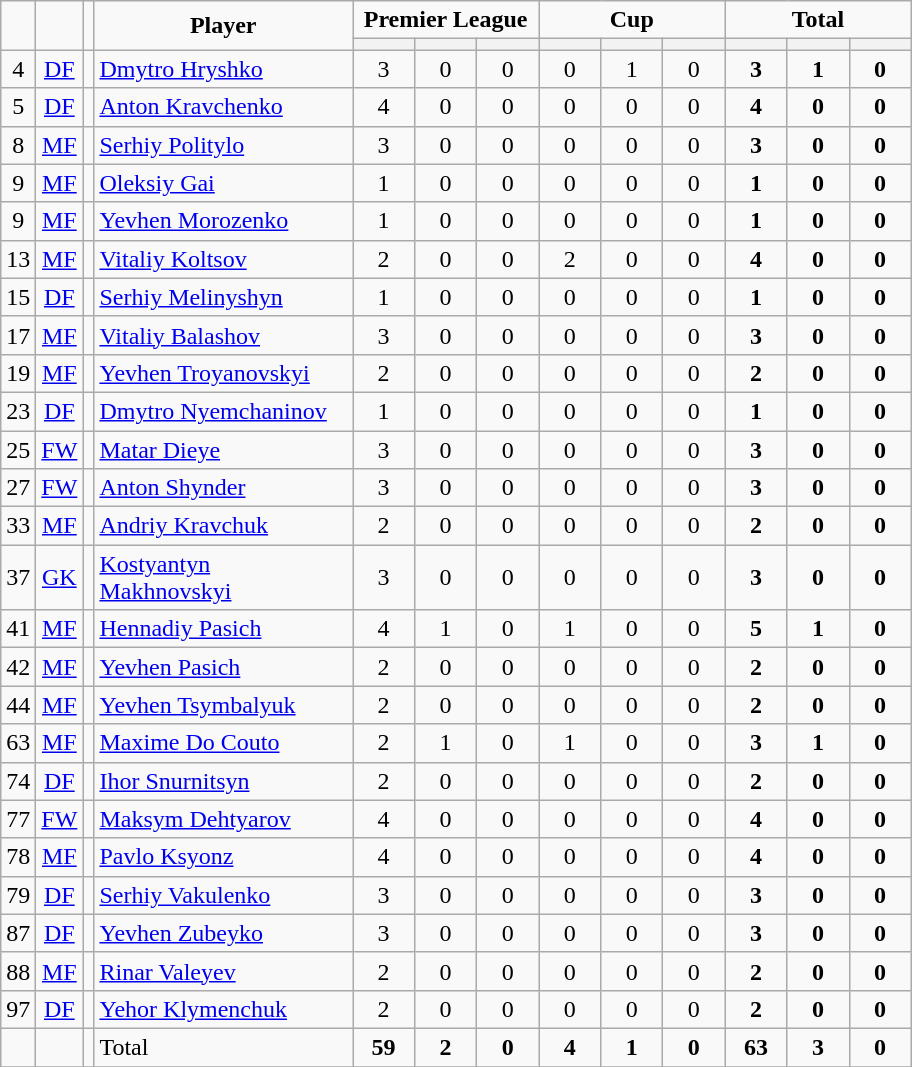<table class="wikitable" style="text-align:center">
<tr>
<td rowspan="2" !width=15><strong></strong></td>
<td rowspan="2" !width=15><strong></strong></td>
<td rowspan="2" !width=15><strong></strong></td>
<td rowspan="2" ! style="width:165px;"><strong>Player</strong></td>
<td colspan="3"><strong>Premier League</strong></td>
<td colspan="3"><strong>Cup</strong></td>
<td colspan="3"><strong>Total</strong></td>
</tr>
<tr>
<th width=34; background:#fe9;"></th>
<th width=34; background:#fe9;"></th>
<th width=34; background:#ff8888;"></th>
<th width=34; background:#fe9;"></th>
<th width=34; background:#fe9;"></th>
<th width=34; background:#ff8888;"></th>
<th width=34; background:#fe9;"></th>
<th width=34; background:#fe9;"></th>
<th width=34; background:#ff8888;"></th>
</tr>
<tr>
<td>4</td>
<td><a href='#'>DF</a></td>
<td></td>
<td align=left><a href='#'>Dmytro Hryshko</a></td>
<td>3</td>
<td>0</td>
<td>0</td>
<td>0</td>
<td>1</td>
<td>0</td>
<td><strong>3</strong></td>
<td><strong>1</strong></td>
<td><strong>0</strong></td>
</tr>
<tr>
<td>5</td>
<td><a href='#'>DF</a></td>
<td></td>
<td align=left><a href='#'>Anton Kravchenko</a></td>
<td>4</td>
<td>0</td>
<td>0</td>
<td>0</td>
<td>0</td>
<td>0</td>
<td><strong>4</strong></td>
<td><strong>0</strong></td>
<td><strong>0</strong></td>
</tr>
<tr>
<td>8</td>
<td><a href='#'>MF</a></td>
<td></td>
<td align=left><a href='#'>Serhiy Politylo</a></td>
<td>3</td>
<td>0</td>
<td>0</td>
<td>0</td>
<td>0</td>
<td>0</td>
<td><strong>3</strong></td>
<td><strong>0</strong></td>
<td><strong>0</strong></td>
</tr>
<tr>
<td>9</td>
<td><a href='#'>MF</a></td>
<td></td>
<td align=left><a href='#'>Oleksiy Gai</a></td>
<td>1</td>
<td>0</td>
<td>0</td>
<td>0</td>
<td>0</td>
<td>0</td>
<td><strong>1</strong></td>
<td><strong>0</strong></td>
<td><strong>0</strong></td>
</tr>
<tr>
<td>9</td>
<td><a href='#'>MF</a></td>
<td></td>
<td align=left><a href='#'>Yevhen Morozenko</a></td>
<td>1</td>
<td>0</td>
<td>0</td>
<td>0</td>
<td>0</td>
<td>0</td>
<td><strong>1</strong></td>
<td><strong>0</strong></td>
<td><strong>0</strong></td>
</tr>
<tr>
<td>13</td>
<td><a href='#'>MF</a></td>
<td></td>
<td align=left><a href='#'>Vitaliy Koltsov</a></td>
<td>2</td>
<td>0</td>
<td>0</td>
<td>2</td>
<td>0</td>
<td>0</td>
<td><strong>4</strong></td>
<td><strong>0</strong></td>
<td><strong>0</strong></td>
</tr>
<tr>
<td>15</td>
<td><a href='#'>DF</a></td>
<td></td>
<td align=left><a href='#'>Serhiy Melinyshyn</a></td>
<td>1</td>
<td>0</td>
<td>0</td>
<td>0</td>
<td>0</td>
<td>0</td>
<td><strong>1</strong></td>
<td><strong>0</strong></td>
<td><strong>0</strong></td>
</tr>
<tr>
<td>17</td>
<td><a href='#'>MF</a></td>
<td></td>
<td align=left><a href='#'>Vitaliy Balashov</a></td>
<td>3</td>
<td>0</td>
<td>0</td>
<td>0</td>
<td>0</td>
<td>0</td>
<td><strong>3</strong></td>
<td><strong>0</strong></td>
<td><strong>0</strong></td>
</tr>
<tr>
<td>19</td>
<td><a href='#'>MF</a></td>
<td></td>
<td align=left><a href='#'>Yevhen Troyanovskyi</a></td>
<td>2</td>
<td>0</td>
<td>0</td>
<td>0</td>
<td>0</td>
<td>0</td>
<td><strong>2</strong></td>
<td><strong>0</strong></td>
<td><strong>0</strong></td>
</tr>
<tr>
<td>23</td>
<td><a href='#'>DF</a></td>
<td></td>
<td align=left><a href='#'>Dmytro Nyemchaninov</a></td>
<td>1</td>
<td>0</td>
<td>0</td>
<td>0</td>
<td>0</td>
<td>0</td>
<td><strong>1</strong></td>
<td><strong>0</strong></td>
<td><strong>0</strong></td>
</tr>
<tr>
<td>25</td>
<td><a href='#'>FW</a></td>
<td></td>
<td align=left><a href='#'>Matar Dieye</a></td>
<td>3</td>
<td>0</td>
<td>0</td>
<td>0</td>
<td>0</td>
<td>0</td>
<td><strong>3</strong></td>
<td><strong>0</strong></td>
<td><strong>0</strong></td>
</tr>
<tr>
<td>27</td>
<td><a href='#'>FW</a></td>
<td></td>
<td align=left><a href='#'>Anton Shynder</a></td>
<td>3</td>
<td>0</td>
<td>0</td>
<td>0</td>
<td>0</td>
<td>0</td>
<td><strong>3</strong></td>
<td><strong>0</strong></td>
<td><strong>0</strong></td>
</tr>
<tr>
<td>33</td>
<td><a href='#'>MF</a></td>
<td></td>
<td align=left><a href='#'>Andriy Kravchuk</a></td>
<td>2</td>
<td>0</td>
<td>0</td>
<td>0</td>
<td>0</td>
<td>0</td>
<td><strong>2</strong></td>
<td><strong>0</strong></td>
<td><strong>0</strong></td>
</tr>
<tr>
<td>37</td>
<td><a href='#'>GK</a></td>
<td></td>
<td align=left><a href='#'>Kostyantyn Makhnovskyi</a></td>
<td>3</td>
<td>0</td>
<td>0</td>
<td>0</td>
<td>0</td>
<td>0</td>
<td><strong>3</strong></td>
<td><strong>0</strong></td>
<td><strong>0</strong></td>
</tr>
<tr>
<td>41</td>
<td><a href='#'>MF</a></td>
<td></td>
<td align=left><a href='#'>Hennadiy Pasich</a></td>
<td>4</td>
<td>1</td>
<td>0</td>
<td>1</td>
<td>0</td>
<td>0</td>
<td><strong>5</strong></td>
<td><strong>1</strong></td>
<td><strong>0</strong></td>
</tr>
<tr>
<td>42</td>
<td><a href='#'>MF</a></td>
<td></td>
<td align=left><a href='#'>Yevhen Pasich</a></td>
<td>2</td>
<td>0</td>
<td>0</td>
<td>0</td>
<td>0</td>
<td>0</td>
<td><strong>2</strong></td>
<td><strong>0</strong></td>
<td><strong>0</strong></td>
</tr>
<tr>
<td>44</td>
<td><a href='#'>MF</a></td>
<td></td>
<td align=left><a href='#'>Yevhen Tsymbalyuk</a></td>
<td>2</td>
<td>0</td>
<td>0</td>
<td>0</td>
<td>0</td>
<td>0</td>
<td><strong>2</strong></td>
<td><strong>0</strong></td>
<td><strong>0</strong></td>
</tr>
<tr>
<td>63</td>
<td><a href='#'>MF</a></td>
<td></td>
<td align=left><a href='#'>Maxime Do Couto</a></td>
<td>2</td>
<td>1</td>
<td>0</td>
<td>1</td>
<td>0</td>
<td>0</td>
<td><strong>3</strong></td>
<td><strong>1</strong></td>
<td><strong>0</strong></td>
</tr>
<tr>
<td>74</td>
<td><a href='#'>DF</a></td>
<td></td>
<td align=left><a href='#'>Ihor Snurnitsyn</a></td>
<td>2</td>
<td>0</td>
<td>0</td>
<td>0</td>
<td>0</td>
<td>0</td>
<td><strong>2</strong></td>
<td><strong>0</strong></td>
<td><strong>0</strong></td>
</tr>
<tr>
<td>77</td>
<td><a href='#'>FW</a></td>
<td></td>
<td align=left><a href='#'>Maksym Dehtyarov</a></td>
<td>4</td>
<td>0</td>
<td>0</td>
<td>0</td>
<td>0</td>
<td>0</td>
<td><strong>4</strong></td>
<td><strong>0</strong></td>
<td><strong>0</strong></td>
</tr>
<tr>
<td>78</td>
<td><a href='#'>MF</a></td>
<td></td>
<td align=left><a href='#'>Pavlo Ksyonz</a></td>
<td>4</td>
<td>0</td>
<td>0</td>
<td>0</td>
<td>0</td>
<td>0</td>
<td><strong>4</strong></td>
<td><strong>0</strong></td>
<td><strong>0</strong></td>
</tr>
<tr>
<td>79</td>
<td><a href='#'>DF</a></td>
<td></td>
<td align=left><a href='#'>Serhiy Vakulenko</a></td>
<td>3</td>
<td>0</td>
<td>0</td>
<td>0</td>
<td>0</td>
<td>0</td>
<td><strong>3</strong></td>
<td><strong>0</strong></td>
<td><strong>0</strong></td>
</tr>
<tr>
<td>87</td>
<td><a href='#'>DF</a></td>
<td></td>
<td align=left><a href='#'>Yevhen Zubeyko</a></td>
<td>3</td>
<td>0</td>
<td>0</td>
<td>0</td>
<td>0</td>
<td>0</td>
<td><strong>3</strong></td>
<td><strong>0</strong></td>
<td><strong>0</strong></td>
</tr>
<tr>
<td>88</td>
<td><a href='#'>MF</a></td>
<td></td>
<td align=left><a href='#'>Rinar Valeyev</a></td>
<td>2</td>
<td>0</td>
<td>0</td>
<td>0</td>
<td>0</td>
<td>0</td>
<td><strong>2</strong></td>
<td><strong>0</strong></td>
<td><strong>0</strong></td>
</tr>
<tr>
<td>97</td>
<td><a href='#'>DF</a></td>
<td></td>
<td align=left><a href='#'>Yehor Klymenchuk</a></td>
<td>2</td>
<td>0</td>
<td>0</td>
<td>0</td>
<td>0</td>
<td>0</td>
<td><strong>2</strong></td>
<td><strong>0</strong></td>
<td><strong>0</strong></td>
</tr>
<tr>
<td></td>
<td></td>
<td></td>
<td align=left>Total</td>
<td><strong>59</strong></td>
<td><strong>2</strong></td>
<td><strong>0</strong></td>
<td><strong>4</strong></td>
<td><strong>1</strong></td>
<td><strong>0</strong></td>
<td><strong>63</strong></td>
<td><strong>3</strong></td>
<td><strong>0</strong></td>
</tr>
<tr>
</tr>
</table>
